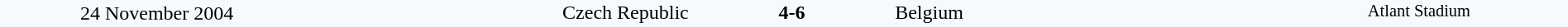<table style="width: 100%; background:#F5FAFF;" cellspacing="0">
<tr>
<td align=center rowspan=3 width=20%>24 November 2004</td>
</tr>
<tr>
<td width=24% align=right>Czech Republic </td>
<td align=center width=13%><strong>4-6</strong></td>
<td width=24%> Belgium</td>
<td style=font-size:85% rowspan=3 valign=top align=center>Atlant Stadium</td>
</tr>
<tr style=font-size:85%>
<td align=right valign=top></td>
<td></td>
<td></td>
</tr>
</table>
